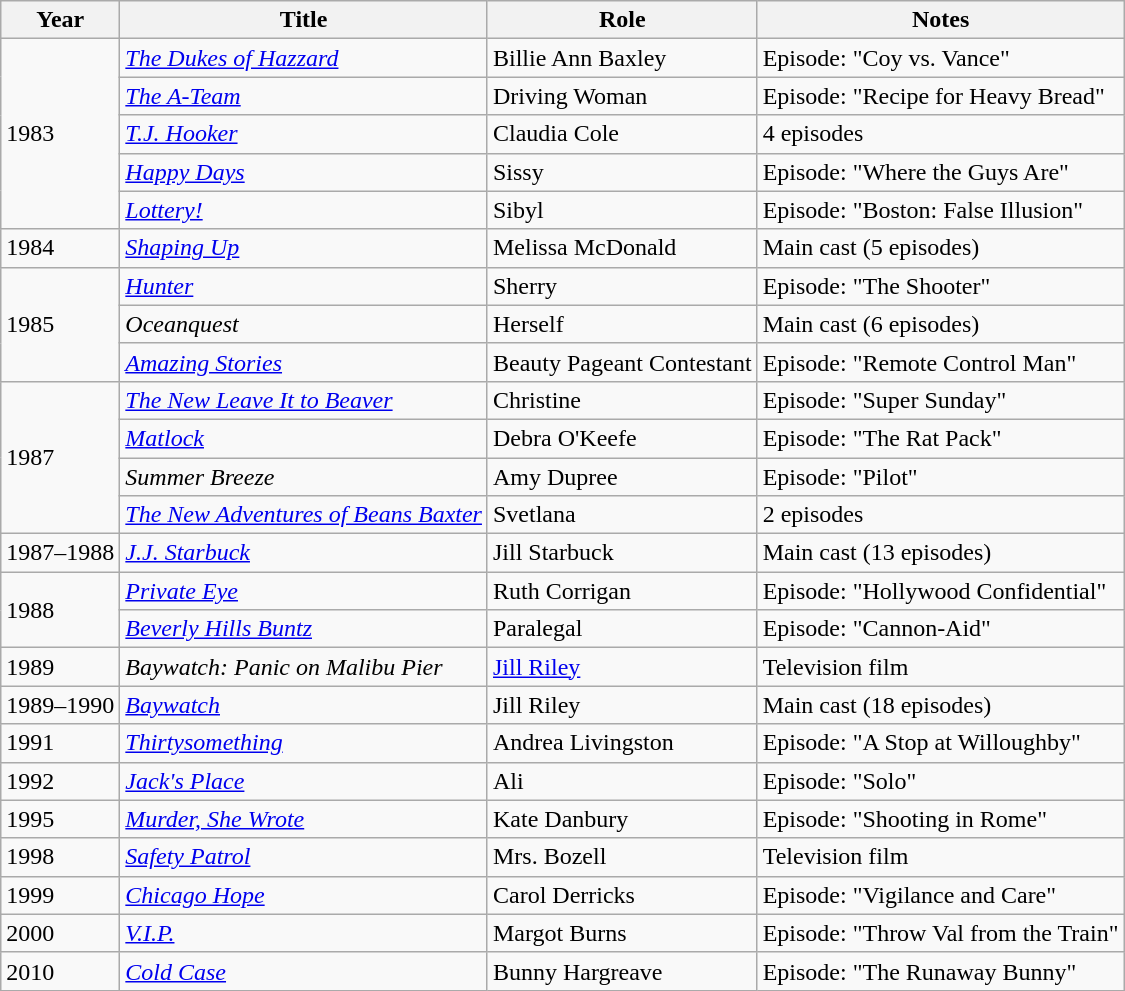<table class="wikitable">
<tr>
<th>Year</th>
<th>Title</th>
<th>Role</th>
<th class="unsortable">Notes</th>
</tr>
<tr>
<td rowspan="5">1983</td>
<td><em><a href='#'>The Dukes of Hazzard</a></em></td>
<td>Billie Ann Baxley</td>
<td>Episode: "Coy vs. Vance"</td>
</tr>
<tr>
<td><em><a href='#'>The A-Team</a></em></td>
<td>Driving Woman</td>
<td>Episode: "Recipe for Heavy Bread"</td>
</tr>
<tr>
<td><em><a href='#'>T.J. Hooker</a></em></td>
<td>Claudia Cole</td>
<td>4 episodes</td>
</tr>
<tr>
<td><em><a href='#'>Happy Days</a></em></td>
<td>Sissy</td>
<td>Episode: "Where the Guys Are"</td>
</tr>
<tr>
<td><em><a href='#'>Lottery!</a></em></td>
<td>Sibyl</td>
<td>Episode: "Boston: False Illusion"</td>
</tr>
<tr>
<td>1984</td>
<td><em><a href='#'>Shaping Up</a></em></td>
<td>Melissa McDonald</td>
<td>Main cast (5 episodes)</td>
</tr>
<tr>
<td rowspan="3">1985</td>
<td><em><a href='#'>Hunter</a></em></td>
<td>Sherry</td>
<td>Episode: "The Shooter"</td>
</tr>
<tr>
<td><em>Oceanquest</em></td>
<td>Herself</td>
<td>Main cast (6 episodes)</td>
</tr>
<tr>
<td><em><a href='#'>Amazing Stories</a></em></td>
<td>Beauty Pageant Contestant</td>
<td>Episode: "Remote Control Man"</td>
</tr>
<tr>
<td rowspan="4">1987</td>
<td><em><a href='#'>The New Leave It to Beaver</a></em></td>
<td>Christine</td>
<td>Episode: "Super Sunday"</td>
</tr>
<tr>
<td><em><a href='#'>Matlock</a></em></td>
<td>Debra O'Keefe</td>
<td>Episode: "The Rat Pack"</td>
</tr>
<tr>
<td><em>Summer Breeze</em></td>
<td>Amy Dupree</td>
<td>Episode: "Pilot"</td>
</tr>
<tr>
<td><em><a href='#'>The New Adventures of Beans Baxter</a></em></td>
<td>Svetlana</td>
<td>2 episodes</td>
</tr>
<tr>
<td>1987–1988</td>
<td><em><a href='#'>J.J. Starbuck</a></em></td>
<td>Jill Starbuck</td>
<td>Main cast (13 episodes)</td>
</tr>
<tr>
<td rowspan="2">1988</td>
<td><em><a href='#'>Private Eye</a></em></td>
<td>Ruth Corrigan</td>
<td>Episode: "Hollywood Confidential"</td>
</tr>
<tr>
<td><em><a href='#'>Beverly Hills Buntz</a></em></td>
<td>Paralegal</td>
<td>Episode: "Cannon-Aid"</td>
</tr>
<tr>
<td>1989</td>
<td><em>Baywatch: Panic on Malibu Pier</em></td>
<td><a href='#'>Jill Riley</a></td>
<td>Television film</td>
</tr>
<tr>
<td>1989–1990</td>
<td><em><a href='#'>Baywatch</a></em></td>
<td>Jill Riley</td>
<td>Main cast (18 episodes)</td>
</tr>
<tr>
<td>1991</td>
<td><em><a href='#'>Thirtysomething</a></em></td>
<td>Andrea Livingston</td>
<td>Episode: "A Stop at Willoughby"</td>
</tr>
<tr>
<td>1992</td>
<td><em><a href='#'>Jack's Place</a></em></td>
<td>Ali</td>
<td>Episode: "Solo"</td>
</tr>
<tr>
<td>1995</td>
<td><em><a href='#'>Murder, She Wrote</a></em></td>
<td>Kate Danbury</td>
<td>Episode: "Shooting in Rome"</td>
</tr>
<tr>
<td>1998</td>
<td><em><a href='#'>Safety Patrol</a></em></td>
<td>Mrs. Bozell</td>
<td>Television film</td>
</tr>
<tr>
<td>1999</td>
<td><em><a href='#'>Chicago Hope</a></em></td>
<td>Carol Derricks</td>
<td>Episode: "Vigilance and Care"</td>
</tr>
<tr>
<td>2000</td>
<td><em><a href='#'>V.I.P.</a></em></td>
<td>Margot Burns</td>
<td>Episode: "Throw Val from the Train"</td>
</tr>
<tr>
<td>2010</td>
<td><em><a href='#'>Cold Case</a></em></td>
<td>Bunny Hargreave</td>
<td>Episode: "The Runaway Bunny"</td>
</tr>
</table>
